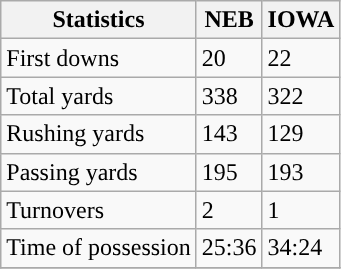<table class="wikitable">
<tr>
<th>Statistics</th>
<th>NEB</th>
<th>IOWA</th>
</tr>
<tr>
<td>First downs</td>
<td>20</td>
<td>22</td>
</tr>
<tr>
<td>Total yards</td>
<td>338</td>
<td>322</td>
</tr>
<tr>
<td>Rushing yards</td>
<td>143</td>
<td>129</td>
</tr>
<tr>
<td>Passing yards</td>
<td>195</td>
<td>193</td>
</tr>
<tr>
<td>Turnovers</td>
<td>2</td>
<td>1</td>
</tr>
<tr>
<td>Time of possession</td>
<td>25:36</td>
<td>34:24</td>
</tr>
<tr>
</tr>
</table>
